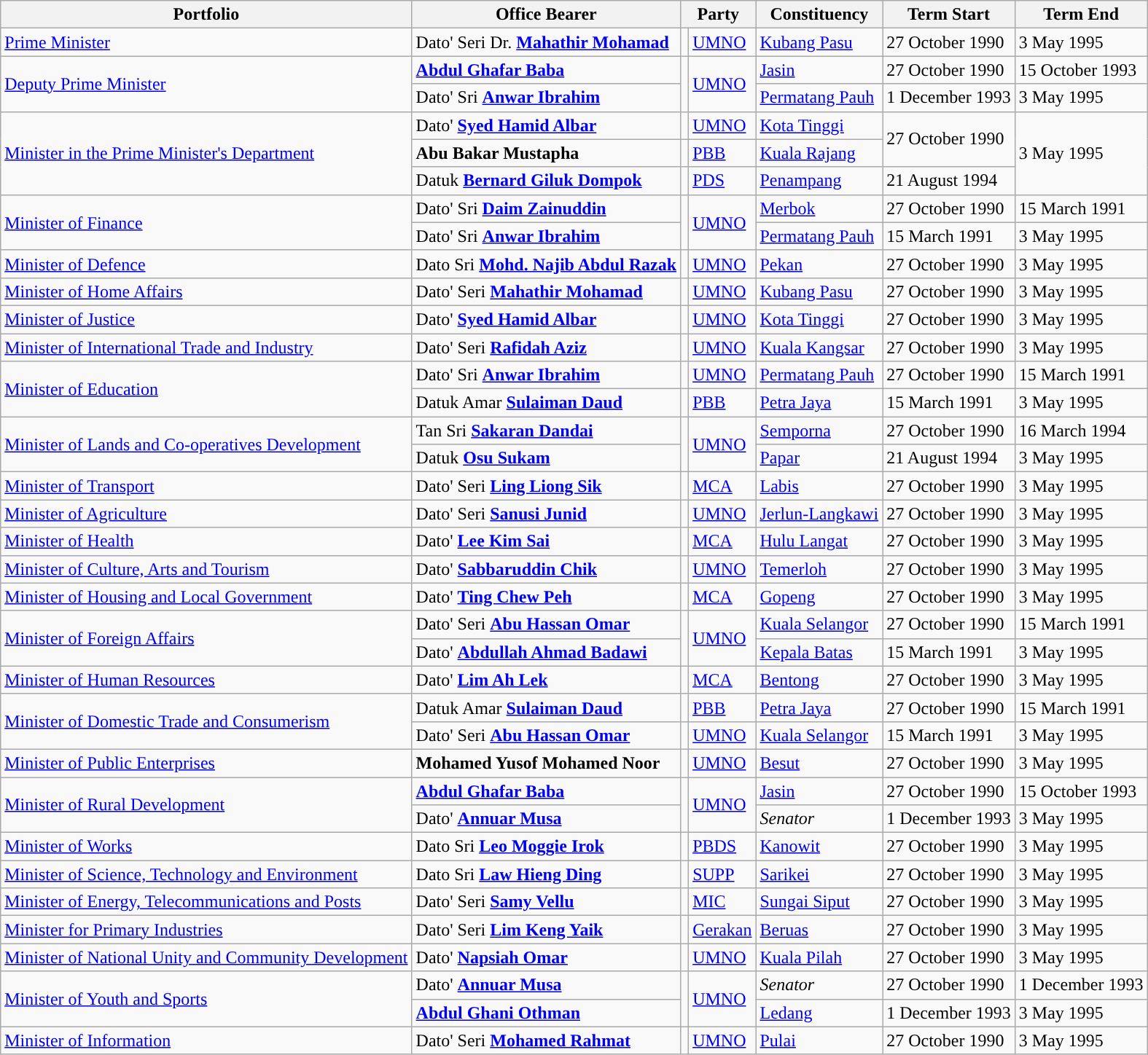<table class="sortable wikitable">
<tr>
<th>Portfolio</th>
<th>Office Bearer</th>
<th colspan=2>Party</th>
<th>Constituency</th>
<th>Term Start</th>
<th>Term End</th>
</tr>
<tr>
<td><a href='#'>Prime Minister</a></td>
<td>Dato' Seri Dr. <strong><a href='#'>Mahathir Mohamad</a></strong> </td>
<td></td>
<td><a href='#'>UMNO</a></td>
<td><a href='#'>Kubang Pasu</a></td>
<td>27 October 1990</td>
<td>3 May 1995</td>
</tr>
<tr>
<td rowspan=2><a href='#'>Deputy Prime Minister</a></td>
<td><strong><a href='#'>Abdul Ghafar Baba</a></strong> </td>
<td rowspan=2></td>
<td rowspan=2><a href='#'>UMNO</a></td>
<td><a href='#'>Jasin</a></td>
<td>27 October 1990</td>
<td>15 October 1993</td>
</tr>
<tr>
<td>Dato' Sri <strong><a href='#'>Anwar Ibrahim</a></strong> </td>
<td><a href='#'>Permatang Pauh</a></td>
<td>1 December 1993</td>
<td>3 May 1995</td>
</tr>
<tr>
<td rowspan="3"><a href='#'>Minister in the Prime Minister's Department</a></td>
<td>Dato' <strong><a href='#'>Syed Hamid Albar</a></strong> </td>
<td></td>
<td><a href='#'>UMNO</a></td>
<td><a href='#'>Kota Tinggi</a></td>
<td rowspan=2>27 October 1990</td>
<td rowspan=3>3 May 1995</td>
</tr>
<tr>
<td><strong>Abu Bakar Mustapha</strong> </td>
<td></td>
<td><a href='#'>PBB</a></td>
<td><a href='#'>Kuala Rajang</a></td>
</tr>
<tr>
<td>Datuk <strong><a href='#'>Bernard Giluk Dompok</a></strong> </td>
<td rowspan=1></td>
<td><a href='#'>PDS</a></td>
<td><a href='#'>Penampang</a></td>
<td>21 August 1994</td>
</tr>
<tr>
<td rowspan="2"><a href='#'>Minister of Finance</a></td>
<td>Dato' Sri <strong><a href='#'>Daim Zainuddin</a></strong> </td>
<td rowspan=2></td>
<td rowspan="2"><a href='#'>UMNO</a></td>
<td><a href='#'>Merbok</a></td>
<td>27 October 1990</td>
<td>15 March 1991</td>
</tr>
<tr>
<td>Dato' Sri <strong><a href='#'>Anwar Ibrahim</a></strong> </td>
<td><a href='#'>Permatang Pauh</a></td>
<td>15 March 1991</td>
<td>3 May 1995</td>
</tr>
<tr>
<td><a href='#'>Minister of Defence</a></td>
<td>Dato Sri <strong><a href='#'>Mohd. Najib Abdul Razak</a></strong> </td>
<td></td>
<td><a href='#'>UMNO</a></td>
<td><a href='#'>Pekan</a></td>
<td>27 October 1990</td>
<td>3 May 1995</td>
</tr>
<tr>
<td><a href='#'>Minister of Home Affairs</a></td>
<td>Dato' Seri <strong><a href='#'>Mahathir Mohamad</a></strong> </td>
<td></td>
<td><a href='#'>UMNO</a></td>
<td><a href='#'>Kubang Pasu</a></td>
<td>27 October 1990</td>
<td>3 May 1995</td>
</tr>
<tr>
<td><a href='#'>Minister of Justice</a></td>
<td>Dato' <strong><a href='#'>Syed Hamid Albar</a></strong> </td>
<td rowspan=1></td>
<td><a href='#'>UMNO</a></td>
<td><a href='#'>Kota Tinggi</a></td>
<td>27 October 1990</td>
<td>3 May 1995</td>
</tr>
<tr>
<td><a href='#'>Minister of International Trade and Industry</a></td>
<td>Dato' Seri <strong><a href='#'>Rafidah Aziz</a></strong> </td>
<td></td>
<td><a href='#'>UMNO</a></td>
<td><a href='#'>Kuala Kangsar</a></td>
<td>27 October 1990</td>
<td>3 May 1995</td>
</tr>
<tr>
<td rowspan=2><a href='#'>Minister of Education</a></td>
<td>Dato' Sri <strong><a href='#'>Anwar Ibrahim</a></strong> </td>
<td></td>
<td><a href='#'>UMNO</a></td>
<td><a href='#'>Permatang Pauh</a></td>
<td>27 October 1990</td>
<td>15 March 1991</td>
</tr>
<tr>
<td>Datuk Amar <strong><a href='#'>Sulaiman Daud</a></strong> </td>
<td></td>
<td><a href='#'>PBB</a></td>
<td><a href='#'>Petra Jaya</a></td>
<td>15 March 1991</td>
<td>3 May 1995</td>
</tr>
<tr>
<td rowspan=2><a href='#'>Minister of Lands and Co-operatives Development</a></td>
<td>Tan Sri <strong><a href='#'>Sakaran Dandai</a></strong> </td>
<td rowspan=2></td>
<td rowspan=2><a href='#'>UMNO</a></td>
<td><a href='#'>Semporna</a></td>
<td>27 October 1990</td>
<td>16 March 1994</td>
</tr>
<tr>
<td>Datuk <strong><a href='#'>Osu Sukam</a></strong> </td>
<td><a href='#'>Papar</a></td>
<td>21 August 1994</td>
<td>3 May 1995</td>
</tr>
<tr>
<td><a href='#'>Minister of Transport</a></td>
<td>Dato' Seri <strong><a href='#'>Ling Liong Sik</a></strong> </td>
<td></td>
<td><a href='#'>MCA</a></td>
<td><a href='#'>Labis</a></td>
<td>27 October 1990</td>
<td>3 May 1995</td>
</tr>
<tr>
<td><a href='#'>Minister of Agriculture</a></td>
<td>Dato' Seri <strong><a href='#'>Sanusi Junid</a></strong> </td>
<td></td>
<td><a href='#'>UMNO</a></td>
<td><a href='#'>Jerlun-Langkawi</a></td>
<td>27 October 1990</td>
<td>3 May 1995</td>
</tr>
<tr>
<td><a href='#'>Minister of Health</a></td>
<td>Dato' <strong><a href='#'>Lee Kim Sai</a></strong> </td>
<td></td>
<td><a href='#'>MCA</a></td>
<td><a href='#'>Hulu Langat</a></td>
<td>27 October 1990</td>
<td>3 May 1995</td>
</tr>
<tr>
<td><a href='#'>Minister of Culture, Arts and Tourism</a></td>
<td>Dato' <strong><a href='#'>Sabbaruddin Chik</a></strong> </td>
<td></td>
<td><a href='#'>UMNO</a></td>
<td><a href='#'>Temerloh</a></td>
<td>27 October 1990</td>
<td>3 May 1995</td>
</tr>
<tr>
<td><a href='#'>Minister of Housing and Local Government</a></td>
<td>Dato' <strong><a href='#'>Ting Chew Peh</a></strong> </td>
<td></td>
<td><a href='#'>MCA</a></td>
<td><a href='#'>Gopeng</a></td>
<td>27 October 1990</td>
<td>3 May 1995</td>
</tr>
<tr>
<td rowspan=2><a href='#'>Minister of Foreign Affairs</a></td>
<td>Dato' Seri <strong><a href='#'>Abu Hassan Omar</a></strong> </td>
<td rowspan=2></td>
<td rowspan=2><a href='#'>UMNO</a></td>
<td><a href='#'>Kuala Selangor</a></td>
<td>27 October 1990</td>
<td>15 March 1991</td>
</tr>
<tr>
<td>Dato' <strong><a href='#'>Abdullah Ahmad Badawi</a></strong> </td>
<td><a href='#'>Kepala Batas</a></td>
<td>15 March 1991</td>
<td>3 May 1995</td>
</tr>
<tr>
<td><a href='#'>Minister of Human Resources</a></td>
<td>Dato' <strong><a href='#'>Lim Ah Lek</a></strong> </td>
<td rowspan=1></td>
<td><a href='#'>MCA</a></td>
<td><a href='#'>Bentong</a></td>
<td>27 October 1990</td>
<td>3 May 1995</td>
</tr>
<tr>
<td rowspan=2><a href='#'>Minister of Domestic Trade and Consumerism</a></td>
<td>Datuk Amar <strong><a href='#'>Sulaiman Daud</a></strong> </td>
<td></td>
<td><a href='#'>PBB</a></td>
<td><a href='#'>Petra Jaya</a></td>
<td>27 October 1990</td>
<td>15 March 1991</td>
</tr>
<tr>
<td>Dato' Seri <strong><a href='#'>Abu Hassan Omar</a></strong> </td>
<td></td>
<td><a href='#'>UMNO</a></td>
<td><a href='#'>Kuala Selangor</a></td>
<td>15 March 1991</td>
<td>3 May 1995</td>
</tr>
<tr>
<td><a href='#'>Minister of Public Enterprises</a></td>
<td><strong>Mohamed Yusof Mohamed Noor</strong> </td>
<td></td>
<td><a href='#'>UMNO</a></td>
<td><a href='#'>Besut</a></td>
<td>27 October 1990</td>
<td>3 May 1995</td>
</tr>
<tr>
<td rowspan=2><a href='#'>Minister of Rural Development</a></td>
<td><strong><a href='#'>Abdul Ghafar Baba</a></strong> </td>
<td rowspan=2></td>
<td rowspan=2><a href='#'>UMNO</a></td>
<td><a href='#'>Jasin</a></td>
<td>27 October 1990</td>
<td>15 October 1993</td>
</tr>
<tr>
<td>Dato' <strong><a href='#'>Annuar Musa</a></strong></td>
<td><em>Senator</em></td>
<td>1 December 1993</td>
<td>3 May 1995</td>
</tr>
<tr>
<td><a href='#'>Minister of Works</a></td>
<td>Dato Sri <strong><a href='#'>Leo Moggie Irok</a></strong> </td>
<td></td>
<td><a href='#'>PBDS</a></td>
<td><a href='#'>Kanowit</a></td>
<td>27 October 1990</td>
<td>3 May 1995</td>
</tr>
<tr>
<td><a href='#'>Minister of Science, Technology and Environment</a></td>
<td>Dato Sri <strong><a href='#'>Law Hieng Ding</a></strong> </td>
<td></td>
<td><a href='#'>SUPP</a></td>
<td><a href='#'>Sarikei</a></td>
<td>27 October 1990</td>
<td>3 May 1995</td>
</tr>
<tr>
<td><a href='#'>Minister of Energy, Telecommunications and Posts</a></td>
<td>Dato' Seri <strong><a href='#'>Samy Vellu</a></strong> </td>
<td></td>
<td><a href='#'>MIC</a></td>
<td><a href='#'>Sungai Siput</a></td>
<td>27 October 1990</td>
<td>3 May 1995</td>
</tr>
<tr>
<td><a href='#'>Minister for Primary Industries</a></td>
<td>Dato' Seri <strong><a href='#'>Lim Keng Yaik</a></strong> </td>
<td></td>
<td><a href='#'>Gerakan</a></td>
<td><a href='#'>Beruas</a></td>
<td>27 October 1990</td>
<td>3 May 1995</td>
</tr>
<tr>
<td><a href='#'>Minister of National Unity and Community Development</a></td>
<td>Dato' <strong><a href='#'>Napsiah Omar</a></strong> </td>
<td></td>
<td><a href='#'>UMNO</a></td>
<td><a href='#'>Kuala Pilah</a></td>
<td>27 October 1990</td>
<td>3 May 1995</td>
</tr>
<tr>
<td rowspan=2><a href='#'>Minister of Youth and Sports</a></td>
<td>Dato' <strong><a href='#'>Annuar Musa</a></strong></td>
<td rowspan=2></td>
<td rowspan=2><a href='#'>UMNO</a></td>
<td><em>Senator</em></td>
<td>27 October 1990</td>
<td>1 December 1993</td>
</tr>
<tr>
<td><strong><a href='#'>Abdul Ghani Othman</a></strong> </td>
<td><a href='#'>Ledang</a></td>
<td>1 December 1993</td>
<td>3 May 1995</td>
</tr>
<tr>
<td><a href='#'>Minister of Information</a></td>
<td>Dato' Seri <strong><a href='#'>Mohamed Rahmat</a></strong> </td>
<td></td>
<td><a href='#'>UMNO</a></td>
<td><a href='#'>Pulai</a></td>
<td>27 October 1990</td>
<td>3 May 1995</td>
</tr>
</table>
